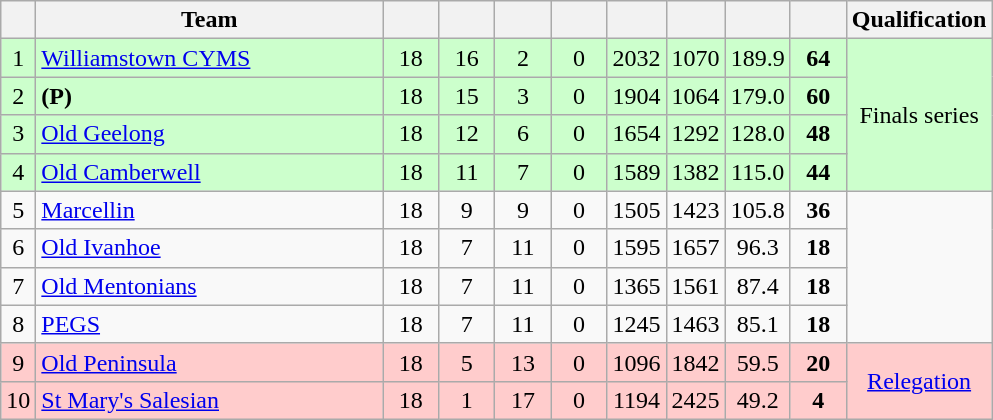<table class="wikitable" style="text-align:center; margin-bottom:0">
<tr>
<th style="width:10px"></th>
<th style="width:35%;">Team</th>
<th style="width:30px;"></th>
<th style="width:30px;"></th>
<th style="width:30px;"></th>
<th style="width:30px;"></th>
<th style="width:30px;"></th>
<th style="width:30px;"></th>
<th style="width:30px;"></th>
<th style="width:30px;"></th>
<th>Qualification</th>
</tr>
<tr style="background:#ccffcc;">
<td>1</td>
<td style="text-align:left;"><a href='#'>Williamstown CYMS</a></td>
<td>18</td>
<td>16</td>
<td>2</td>
<td>0</td>
<td>2032</td>
<td>1070</td>
<td>189.9</td>
<td><strong>64</strong></td>
<td rowspan=4>Finals series</td>
</tr>
<tr style="background:#ccffcc;">
<td>2</td>
<td style="text-align:left;"> <strong>(P)</strong></td>
<td>18</td>
<td>15</td>
<td>3</td>
<td>0</td>
<td>1904</td>
<td>1064</td>
<td>179.0</td>
<td><strong>60</strong></td>
</tr>
<tr style="background:#ccffcc;">
<td>3</td>
<td style="text-align:left;"><a href='#'>Old Geelong</a></td>
<td>18</td>
<td>12</td>
<td>6</td>
<td>0</td>
<td>1654</td>
<td>1292</td>
<td>128.0</td>
<td><strong>48</strong></td>
</tr>
<tr style="background:#ccffcc;">
<td>4</td>
<td style="text-align:left;"><a href='#'>Old Camberwell</a></td>
<td>18</td>
<td>11</td>
<td>7</td>
<td>0</td>
<td>1589</td>
<td>1382</td>
<td>115.0</td>
<td><strong>44</strong></td>
</tr>
<tr>
<td>5</td>
<td style="text-align:left;"><a href='#'>Marcellin</a></td>
<td>18</td>
<td>9</td>
<td>9</td>
<td>0</td>
<td>1505</td>
<td>1423</td>
<td>105.8</td>
<td><strong>36</strong></td>
</tr>
<tr>
<td>6</td>
<td style="text-align:left;"><a href='#'>Old Ivanhoe</a></td>
<td>18</td>
<td>7</td>
<td>11</td>
<td>0</td>
<td>1595</td>
<td>1657</td>
<td>96.3</td>
<td><strong>18</strong></td>
</tr>
<tr>
<td>7</td>
<td style="text-align:left;"><a href='#'>Old Mentonians</a></td>
<td>18</td>
<td>7</td>
<td>11</td>
<td>0</td>
<td>1365</td>
<td>1561</td>
<td>87.4</td>
<td><strong>18</strong></td>
</tr>
<tr>
<td>8</td>
<td style="text-align:left;"><a href='#'>PEGS</a></td>
<td>18</td>
<td>7</td>
<td>11</td>
<td>0</td>
<td>1245</td>
<td>1463</td>
<td>85.1</td>
<td><strong>18</strong></td>
</tr>
<tr style="background:#FFCCCC;">
<td>9</td>
<td style="text-align:left;"><a href='#'>Old Peninsula</a></td>
<td>18</td>
<td>5</td>
<td>13</td>
<td>0</td>
<td>1096</td>
<td>1842</td>
<td>59.5</td>
<td><strong>20</strong></td>
<td rowspan=2><a href='#'>Relegation</a></td>
</tr>
<tr style="background:#FFCCCC;">
<td>10</td>
<td style="text-align:left;"><a href='#'>St Mary's Salesian</a></td>
<td>18</td>
<td>1</td>
<td>17</td>
<td>0</td>
<td>1194</td>
<td>2425</td>
<td>49.2</td>
<td><strong>4</strong></td>
</tr>
</table>
